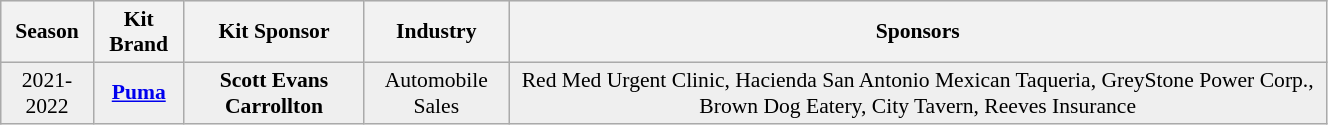<table class="wikitable" mw-collapsed" style="width:70%; background:#efefef; font-size:90%; text-align:center">
<tr>
<th>Season</th>
<th>Kit Brand</th>
<th>Kit Sponsor</th>
<th>Industry</th>
<th>Sponsors</th>
</tr>
<tr>
<td>2021-2022</td>
<td rowspan="6"><strong><a href='#'>Puma</a></strong></td>
<td rowspan="6"><strong>Scott Evans Carrollton</strong></td>
<td rowspan="6">Automobile Sales</td>
<td colspan="6">Red Med Urgent Clinic, Hacienda San Antonio Mexican Taqueria, GreyStone Power Corp., Brown Dog Eatery, City Tavern, Reeves Insurance</td>
</tr>
</table>
